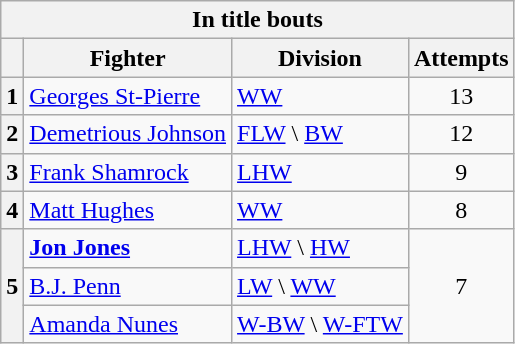<table class=wikitable>
<tr>
<th colspan=4>In title bouts</th>
</tr>
<tr>
<th></th>
<th>Fighter</th>
<th>Division</th>
<th>Attempts</th>
</tr>
<tr>
<th>1</th>
<td> <a href='#'>Georges St-Pierre</a></td>
<td><a href='#'>WW</a></td>
<td align=center>13</td>
</tr>
<tr>
<th>2</th>
<td> <a href='#'>Demetrious Johnson</a></td>
<td><a href='#'>FLW</a> \ <a href='#'>BW</a></td>
<td align=center>12</td>
</tr>
<tr>
<th>3</th>
<td> <a href='#'>Frank Shamrock</a></td>
<td><a href='#'>LHW</a></td>
<td align=center>9</td>
</tr>
<tr>
<th>4</th>
<td> <a href='#'>Matt Hughes</a></td>
<td><a href='#'>WW</a></td>
<td align=center>8</td>
</tr>
<tr>
<th rowspan=3>5</th>
<td> <strong><a href='#'>Jon Jones</a></strong></td>
<td><a href='#'>LHW</a> \ <a href='#'>HW</a></td>
<td rowspan=3 align=center>7</td>
</tr>
<tr>
<td> <a href='#'>B.J. Penn</a></td>
<td><a href='#'>LW</a> \ <a href='#'>WW</a></td>
</tr>
<tr>
<td> <a href='#'>Amanda Nunes</a></td>
<td><a href='#'>W-BW</a> \ <a href='#'>W-FTW</a></td>
</tr>
</table>
